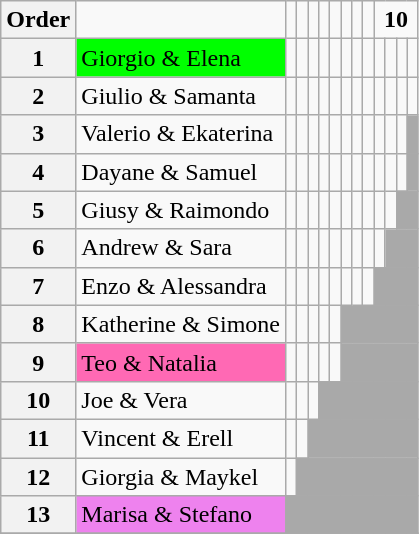<table class="wikitable" align="center" width:125%%>
<tr>
<th>Order</th>
<td></td>
<td></td>
<td></td>
<td></td>
<td></td>
<td></td>
<td></td>
<td></td>
<td></td>
<td colspan=4 style="text-align:center;"><strong>10</strong></td>
</tr>
<tr>
<th>1</th>
<td bgcolor="lime">Giorgio & Elena</td>
<td></td>
<td></td>
<td></td>
<td></td>
<td></td>
<td></td>
<td></td>
<td></td>
<td></td>
<td></td>
<td></td>
<td></td>
</tr>
<tr>
<th>2</th>
<td>Giulio & Samanta</td>
<td></td>
<td></td>
<td></td>
<td></td>
<td></td>
<td></td>
<td></td>
<td></td>
<td></td>
<td></td>
<td></td>
<td></td>
</tr>
<tr>
<th>3</th>
<td>Valerio & Ekaterina</td>
<td></td>
<td></td>
<td></td>
<td></td>
<td></td>
<td></td>
<td></td>
<td></td>
<td></td>
<td></td>
<td></td>
<td bgcolor="darkgray" colspan="3"></td>
</tr>
<tr>
<th>4</th>
<td>Dayane & Samuel</td>
<td></td>
<td></td>
<td></td>
<td></td>
<td></td>
<td></td>
<td></td>
<td></td>
<td></td>
<td></td>
<td></td>
<td bgcolor="darkgray" colspan="3"></td>
</tr>
<tr>
<th>5</th>
<td>Giusy & Raimondo</td>
<td></td>
<td></td>
<td></td>
<td></td>
<td></td>
<td></td>
<td></td>
<td></td>
<td></td>
<td></td>
<td bgcolor="darkgray" colspan="4"></td>
</tr>
<tr>
<th>6</th>
<td>Andrew & Sara</td>
<td></td>
<td></td>
<td></td>
<td></td>
<td></td>
<td></td>
<td></td>
<td></td>
<td></td>
<td bgcolor="darkgray" colspan="4"></td>
</tr>
<tr>
<th>7</th>
<td>Enzo & Alessandra</td>
<td></td>
<td></td>
<td></td>
<td></td>
<td></td>
<td></td>
<td></td>
<td></td>
<td bgcolor="darkgray" colspan="5"></td>
</tr>
<tr>
<th>8</th>
<td>Katherine & Simone</td>
<td></td>
<td></td>
<td></td>
<td></td>
<td></td>
<td bgcolor="darkgray" colspan="8"></td>
</tr>
<tr>
<th>9</th>
<td bgcolor="hotpink">Teo & Natalia</td>
<td></td>
<td></td>
<td></td>
<td></td>
<td></td>
<td bgcolor="darkgray" colspan="9"></td>
</tr>
<tr>
<th>10</th>
<td>Joe & Vera</td>
<td></td>
<td></td>
<td></td>
<td bgcolor="darkgray" colspan="11"></td>
</tr>
<tr>
<th>11</th>
<td>Vincent & Erell</td>
<td></td>
<td></td>
<td bgcolor="darkgray" colspan="12"></td>
</tr>
<tr>
<th>12</th>
<td>Giorgia & Maykel</td>
<td></td>
<td bgcolor="darkgray" colspan="13"></td>
</tr>
<tr>
<th>13</th>
<td bgcolor="violet">Marisa & Stefano</td>
<td bgcolor="darkgray" colspan="14"></td>
</tr>
<tr>
</tr>
</table>
